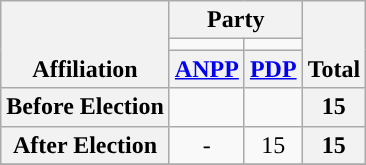<table class=wikitable style="text-align:center">
<tr style="vertical-align:bottom;">
<th rowspan=3>Affiliation</th>
<th colspan=2>Party</th>
<th rowspan=3>Total</th>
</tr>
<tr>
<td style="background-color:"></td>
<td style="background-color:"></td>
</tr>
<tr>
<th><a href='#'>ANPP</a></th>
<th><a href='#'>PDP</a></th>
</tr>
<tr>
<th>Before Election</th>
<td></td>
<td></td>
<th>15</th>
</tr>
<tr>
<th>After Election</th>
<td>-</td>
<td>15</td>
<th>15</th>
</tr>
<tr>
</tr>
</table>
